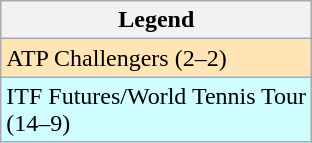<table class="wikitable">
<tr>
<th width=200>Legend</th>
</tr>
<tr style="background:moccasin;">
<td width=200>ATP Challengers (2–2)</td>
</tr>
<tr style="background:#cffcff;">
<td width=200>ITF Futures/World Tennis Tour (14–9)</td>
</tr>
</table>
